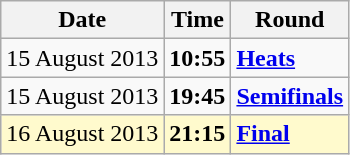<table class="wikitable">
<tr>
<th>Date</th>
<th>Time</th>
<th>Round</th>
</tr>
<tr>
<td>15 August 2013</td>
<td><strong>10:55</strong></td>
<td><strong><a href='#'>Heats</a></strong></td>
</tr>
<tr>
<td>15 August 2013</td>
<td><strong>19:45</strong></td>
<td><strong><a href='#'>Semifinals</a></strong></td>
</tr>
<tr style=background:lemonchiffon>
<td>16 August 2013</td>
<td><strong>21:15</strong></td>
<td><strong><a href='#'>Final</a></strong></td>
</tr>
</table>
